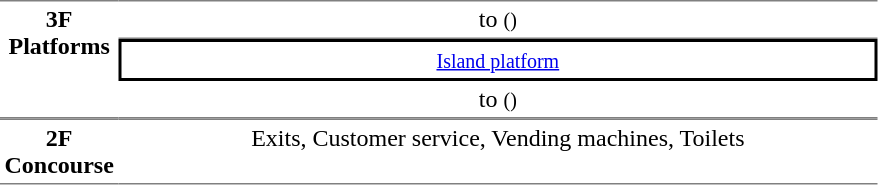<table table border=0 cellspacing=0 cellpadding=3>
<tr>
<td style="border-bottom:solid 1px gray;border-top:solid 1px gray;text-align:center" rowspan="3" valign=top width=50><strong>3F<br>Platforms</strong></td>
<td style="border-bottom:solid 1px gray;border-top:solid 1px gray;text-align:center;">  to  <small>()</small></td>
</tr>
<tr>
<td style="border-right:solid 2px black;border-left:solid 2px black;border-top:solid 2px black;border-bottom:solid 2px black;text-align:center;"><small><a href='#'>Island platform</a></small></td>
</tr>
<tr>
<td style="border-bottom:solid 1px gray;text-align:center;"> to  <small>()</small> </td>
</tr>
<tr>
<td style="border-bottom:solid 1px gray; border-top:solid 1px gray;text-align:center" valign=top><strong>2F<br>Concourse</strong></td>
<td style="border-bottom:solid 1px gray; border-top:solid 1px gray;text-align:center" valign=top width=500>Exits, Customer service, Vending machines, Toilets</td>
</tr>
</table>
